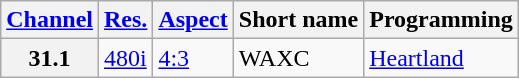<table class="wikitable">
<tr>
<th scope = "col"><a href='#'>Channel</a></th>
<th scope = "col"><a href='#'>Res.</a></th>
<th scope = "col"><a href='#'>Aspect</a></th>
<th scope = "col">Short name</th>
<th scope = "col">Programming</th>
</tr>
<tr>
<th scope = "row">31.1</th>
<td><a href='#'>480i</a></td>
<td><a href='#'>4:3</a></td>
<td>WAXC</td>
<td><a href='#'>Heartland</a></td>
</tr>
</table>
